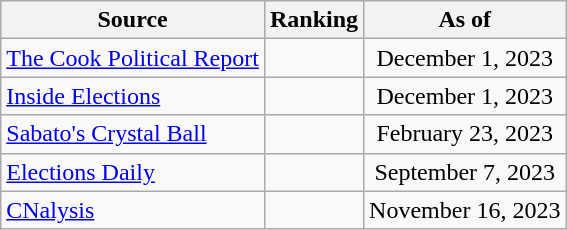<table class="wikitable" style="text-align:center">
<tr>
<th>Source</th>
<th>Ranking</th>
<th>As of</th>
</tr>
<tr>
<td align=left><a href='#'>The Cook Political Report</a></td>
<td></td>
<td>December 1, 2023</td>
</tr>
<tr>
<td align=left><a href='#'>Inside Elections</a></td>
<td></td>
<td>December 1, 2023</td>
</tr>
<tr>
<td align=left><a href='#'>Sabato's Crystal Ball</a></td>
<td></td>
<td>February 23, 2023</td>
</tr>
<tr>
<td align=left><a href='#'>Elections Daily</a></td>
<td></td>
<td>September 7, 2023</td>
</tr>
<tr>
<td align=left><a href='#'>CNalysis</a></td>
<td></td>
<td>November 16, 2023</td>
</tr>
</table>
